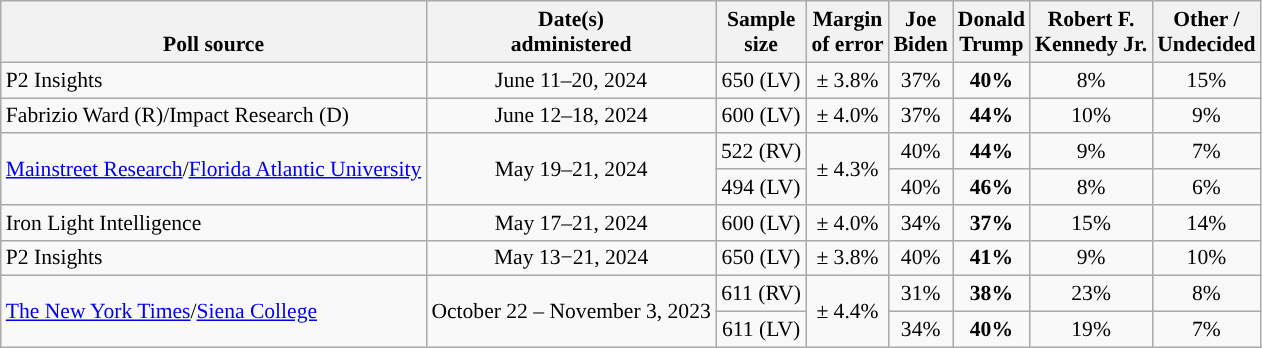<table class="wikitable sortable mw-datatable" style="font-size:90%;text-align:center;line-height:17px">
<tr valign=bottom>
<th>Poll source</th>
<th>Date(s)<br>administered</th>
<th>Sample<br>size</th>
<th>Margin<br>of error</th>
<th class="unsortable">Joe<br>Biden<br></th>
<th class="unsortable">Donald<br>Trump<br></th>
<th class="unsortable">Robert F.<br>Kennedy Jr.<br></th>
<th class="unsortable">Other /<br>Undecided</th>
</tr>
<tr>
<td style="text-align:left;">P2 Insights</td>
<td data-sort-value="2024-06-26">June 11–20, 2024</td>
<td>650 (LV)</td>
<td>± 3.8%</td>
<td>37%</td>
<td style="background-color:"><strong>40%</strong></td>
<td>8%</td>
<td>15%</td>
</tr>
<tr>
<td style="text-align:left;">Fabrizio Ward (R)/Impact Research (D)</td>
<td data-sort-value="2024-06-25">June 12–18, 2024</td>
<td>600 (LV)</td>
<td>± 4.0%</td>
<td>37%</td>
<td style="background-color:"><strong>44%</strong></td>
<td>10%</td>
<td>9%</td>
</tr>
<tr>
<td style="text-align:left;" rowspan="2"><a href='#'>Mainstreet Research</a>/<a href='#'>Florida Atlantic University</a></td>
<td rowspan="2">May 19–21, 2024</td>
<td>522 (RV)</td>
<td rowspan="2">± 4.3%</td>
<td>40%</td>
<td style="background-color:"><strong>44%</strong></td>
<td>9%</td>
<td>7%</td>
</tr>
<tr>
<td>494 (LV)</td>
<td>40%</td>
<td style="background-color:"><strong>46%</strong></td>
<td>8%</td>
<td>6%</td>
</tr>
<tr>
<td style="text-align:left;">Iron Light Intelligence</td>
<td data-sort-value="2024-05-22">May 17–21, 2024</td>
<td>600 (LV)</td>
<td>± 4.0%</td>
<td>34%</td>
<td style="background-color:"><strong>37%</strong></td>
<td>15%</td>
<td>14%</td>
</tr>
<tr>
<td style="text-align:left;">P2 Insights</td>
<td data-sort-value="2024-05-21">May 13−21, 2024</td>
<td>650 (LV)</td>
<td>± 3.8%</td>
<td>40%</td>
<td style="background-color:"><strong>41%</strong></td>
<td>9%</td>
<td>10%</td>
</tr>
<tr>
<td style="text-align:left;" rowspan="2"><a href='#'>The New York Times</a>/<a href='#'>Siena College</a></td>
<td rowspan="2">October 22 – November 3, 2023</td>
<td>611 (RV)</td>
<td rowspan="2">± 4.4%</td>
<td>31%</td>
<td style="background-color:"><strong>38%</strong></td>
<td>23%</td>
<td>8%</td>
</tr>
<tr>
<td>611 (LV)</td>
<td>34%</td>
<td style="background-color:"><strong>40%</strong></td>
<td>19%</td>
<td>7%</td>
</tr>
</table>
